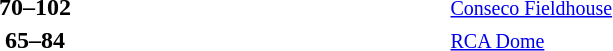<table style="text-align:center">
<tr>
<th width=200></th>
<th width=30></th>
<th width=70></th>
<th width=30></th>
<th width=200></th>
<th></th>
</tr>
<tr>
<td align=right><strong></strong></td>
<td></td>
<td><strong> 70–102 </strong></td>
<td></td>
<td align=left><strong></strong></td>
<td align=left><small><a href='#'>Conseco Fieldhouse</a></small></td>
</tr>
<tr>
<td align=right><strong></strong></td>
<td></td>
<td><strong> 65–84 </strong></td>
<td></td>
<td align=left><strong></strong></td>
<td align=left><small><a href='#'>RCA Dome</a></small></td>
</tr>
</table>
